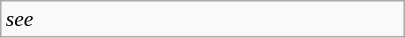<table class="wikitable floatright" style="font-size: 0.9em; width: 270px">
<tr>
<td><em>see </em></td>
</tr>
</table>
